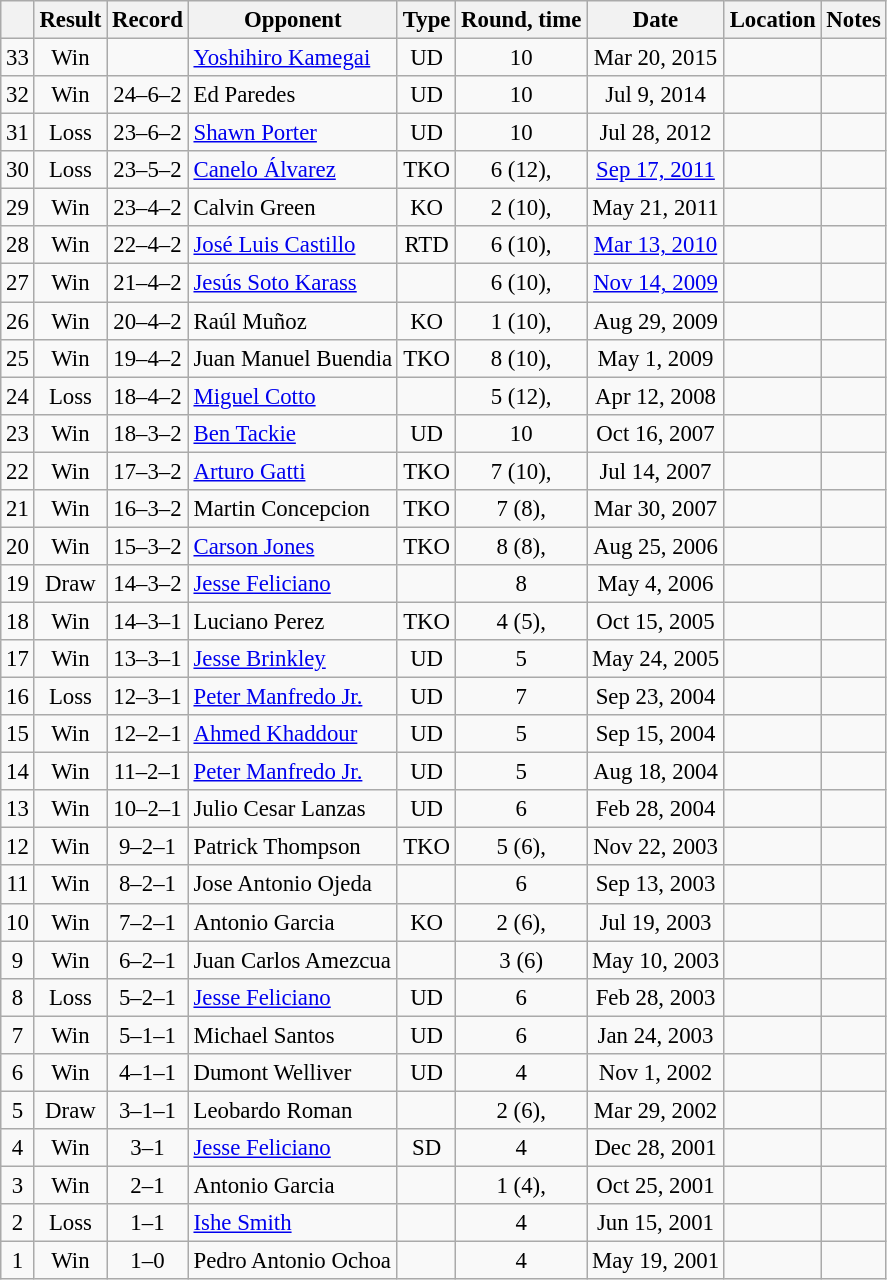<table class="wikitable" style="text-align:center; font-size:95%">
<tr>
<th></th>
<th>Result</th>
<th>Record</th>
<th>Opponent</th>
<th>Type</th>
<th>Round, time</th>
<th>Date</th>
<th>Location</th>
<th>Notes</th>
</tr>
<tr>
<td>33</td>
<td>Win</td>
<td></td>
<td style="text-align:left;"> <a href='#'>Yoshihiro Kamegai</a></td>
<td>UD</td>
<td>10</td>
<td>Mar 20, 2015</td>
<td style="text-align:left;"> </td>
<td></td>
</tr>
<tr>
<td>32</td>
<td>Win</td>
<td>24–6–2</td>
<td style="text-align:left;"> Ed Paredes</td>
<td>UD</td>
<td>10</td>
<td>Jul 9, 2014</td>
<td style="text-align:left;"> </td>
<td></td>
</tr>
<tr>
<td>31</td>
<td>Loss</td>
<td>23–6–2</td>
<td style="text-align:left;"> <a href='#'>Shawn Porter</a></td>
<td>UD</td>
<td>10</td>
<td>Jul 28, 2012</td>
<td style="text-align:left;"> </td>
<td style="text-align:left;"></td>
</tr>
<tr>
<td>30</td>
<td>Loss</td>
<td>23–5–2</td>
<td style="text-align:left;"> <a href='#'>Canelo Álvarez</a></td>
<td>TKO</td>
<td>6 (12), </td>
<td><a href='#'>Sep 17, 2011</a></td>
<td style="text-align:left;"> </td>
<td style="text-align:left;"></td>
</tr>
<tr>
<td>29</td>
<td>Win</td>
<td>23–4–2</td>
<td style="text-align:left;"> Calvin Green</td>
<td>KO</td>
<td>2 (10), </td>
<td>May 21, 2011</td>
<td style="text-align:left;"> </td>
<td></td>
</tr>
<tr>
<td>28</td>
<td>Win</td>
<td>22–4–2</td>
<td style="text-align:left;"> <a href='#'>José Luis Castillo</a></td>
<td>RTD</td>
<td>6 (10), </td>
<td><a href='#'>Mar 13, 2010</a></td>
<td style="text-align:left;"> </td>
<td style="text-align:left;"></td>
</tr>
<tr>
<td>27</td>
<td>Win</td>
<td>21–4–2</td>
<td style="text-align:left;"> <a href='#'>Jesús Soto Karass</a></td>
<td></td>
<td>6 (10), </td>
<td><a href='#'>Nov 14, 2009</a></td>
<td style="text-align:left;"> </td>
<td style="text-align:left;"></td>
</tr>
<tr>
<td>26</td>
<td>Win</td>
<td>20–4–2</td>
<td style="text-align:left;"> Raúl Muñoz</td>
<td>KO</td>
<td>1 (10), </td>
<td>Aug 29, 2009</td>
<td style="text-align:left;"> </td>
<td></td>
</tr>
<tr>
<td>25</td>
<td>Win</td>
<td>19–4–2</td>
<td style="text-align:left;"> Juan Manuel Buendia</td>
<td>TKO</td>
<td>8 (10), </td>
<td>May 1, 2009</td>
<td style="text-align:left;"> </td>
<td></td>
</tr>
<tr>
<td>24</td>
<td>Loss</td>
<td>18–4–2</td>
<td style="text-align:left;"> <a href='#'>Miguel Cotto</a></td>
<td></td>
<td>5 (12), </td>
<td>Apr 12, 2008</td>
<td style="text-align:left;"> </td>
<td style="text-align:left;"></td>
</tr>
<tr>
<td>23</td>
<td>Win</td>
<td>18–3–2</td>
<td style="text-align:left;"> <a href='#'>Ben Tackie</a></td>
<td>UD</td>
<td>10</td>
<td>Oct 16, 2007</td>
<td style="text-align:left;"> </td>
<td></td>
</tr>
<tr>
<td>22</td>
<td>Win</td>
<td>17–3–2</td>
<td style="text-align:left;"> <a href='#'>Arturo Gatti</a></td>
<td>TKO</td>
<td>7 (10), </td>
<td>Jul 14, 2007</td>
<td style="text-align:left;"> </td>
<td></td>
</tr>
<tr>
<td>21</td>
<td>Win</td>
<td>16–3–2</td>
<td style="text-align:left;"> Martin Concepcion</td>
<td>TKO</td>
<td>7 (8), </td>
<td>Mar 30, 2007</td>
<td style="text-align:left;"> </td>
<td></td>
</tr>
<tr>
<td>20</td>
<td>Win</td>
<td>15–3–2</td>
<td style="text-align:left;"> <a href='#'>Carson Jones</a></td>
<td>TKO</td>
<td>8 (8), </td>
<td>Aug 25, 2006</td>
<td style="text-align:left;"> </td>
<td></td>
</tr>
<tr>
<td>19</td>
<td>Draw</td>
<td>14–3–2</td>
<td style="text-align:left;"> <a href='#'>Jesse Feliciano</a></td>
<td></td>
<td>8</td>
<td>May 4, 2006</td>
<td style="text-align:left;"> </td>
<td></td>
</tr>
<tr>
<td>18</td>
<td>Win</td>
<td>14–3–1</td>
<td style="text-align:left;"> Luciano Perez</td>
<td>TKO</td>
<td>4 (5), </td>
<td>Oct 15, 2005</td>
<td style="text-align:left;"> </td>
<td></td>
</tr>
<tr>
<td>17</td>
<td>Win</td>
<td>13–3–1</td>
<td style="text-align:left;"> <a href='#'>Jesse Brinkley</a></td>
<td>UD</td>
<td>5</td>
<td>May 24, 2005</td>
<td style="text-align:left;"> </td>
<td></td>
</tr>
<tr>
<td>16</td>
<td>Loss</td>
<td>12–3–1</td>
<td style="text-align:left;"> <a href='#'>Peter Manfredo Jr.</a></td>
<td>UD</td>
<td>7</td>
<td>Sep 23, 2004</td>
<td style="text-align:left;"> </td>
<td style="text-align:left;"></td>
</tr>
<tr>
<td>15</td>
<td>Win</td>
<td>12–2–1</td>
<td style="text-align:left;"> <a href='#'>Ahmed Khaddour</a></td>
<td>UD</td>
<td>5</td>
<td>Sep 15, 2004</td>
<td style="text-align:left;"> </td>
<td style="text-align:left;"></td>
</tr>
<tr>
<td>14</td>
<td>Win</td>
<td>11–2–1</td>
<td style="text-align:left;"> <a href='#'>Peter Manfredo Jr.</a></td>
<td>UD</td>
<td>5</td>
<td>Aug 18, 2004</td>
<td style="text-align:left;"> </td>
<td style="text-align:left;"></td>
</tr>
<tr>
<td>13</td>
<td>Win</td>
<td>10–2–1</td>
<td style="text-align:left;"> Julio Cesar Lanzas</td>
<td>UD</td>
<td>6</td>
<td>Feb 28, 2004</td>
<td style="text-align:left;"> </td>
<td></td>
</tr>
<tr>
<td>12</td>
<td>Win</td>
<td>9–2–1</td>
<td style="text-align:left;"> Patrick Thompson</td>
<td>TKO</td>
<td>5 (6), </td>
<td>Nov 22, 2003</td>
<td style="text-align:left;"> </td>
<td></td>
</tr>
<tr>
<td>11</td>
<td>Win</td>
<td>8–2–1</td>
<td style="text-align:left;"> Jose Antonio Ojeda</td>
<td></td>
<td>6</td>
<td>Sep 13, 2003</td>
<td style="text-align:left;"> </td>
<td></td>
</tr>
<tr>
<td>10</td>
<td>Win</td>
<td>7–2–1</td>
<td style="text-align:left;"> Antonio Garcia</td>
<td>KO</td>
<td>2 (6), </td>
<td>Jul 19, 2003</td>
<td style="text-align:left;"> </td>
<td></td>
</tr>
<tr>
<td>9</td>
<td>Win</td>
<td>6–2–1</td>
<td style="text-align:left;"> Juan Carlos Amezcua</td>
<td></td>
<td>3 (6)</td>
<td>May 10, 2003</td>
<td style="text-align:left;"> </td>
<td></td>
</tr>
<tr>
<td>8</td>
<td>Loss</td>
<td>5–2–1</td>
<td style="text-align:left;"> <a href='#'>Jesse Feliciano</a></td>
<td>UD</td>
<td>6</td>
<td>Feb 28, 2003</td>
<td style="text-align:left;"> </td>
<td></td>
</tr>
<tr>
<td>7</td>
<td>Win</td>
<td>5–1–1</td>
<td style="text-align:left;"> Michael Santos</td>
<td>UD</td>
<td>6</td>
<td>Jan 24, 2003</td>
<td style="text-align:left;"> </td>
<td></td>
</tr>
<tr>
<td>6</td>
<td>Win</td>
<td>4–1–1</td>
<td style="text-align:left;"> Dumont Welliver</td>
<td>UD</td>
<td>4</td>
<td>Nov 1, 2002</td>
<td style="text-align:left;"> </td>
<td></td>
</tr>
<tr>
<td>5</td>
<td>Draw</td>
<td>3–1–1</td>
<td style="text-align:left;"> Leobardo Roman</td>
<td></td>
<td>2 (6), </td>
<td>Mar 29, 2002</td>
<td style="text-align:left;"> </td>
<td></td>
</tr>
<tr>
<td>4</td>
<td>Win</td>
<td>3–1</td>
<td style="text-align:left;"> <a href='#'>Jesse Feliciano</a></td>
<td>SD</td>
<td>4</td>
<td>Dec 28, 2001</td>
<td style="text-align:left;"> </td>
<td></td>
</tr>
<tr>
<td>3</td>
<td>Win</td>
<td>2–1</td>
<td style="text-align:left;"> Antonio Garcia</td>
<td></td>
<td>1 (4), </td>
<td>Oct 25, 2001</td>
<td style="text-align:left;"> </td>
<td></td>
</tr>
<tr>
<td>2</td>
<td>Loss</td>
<td>1–1</td>
<td style="text-align:left;"> <a href='#'>Ishe Smith</a></td>
<td></td>
<td>4</td>
<td>Jun 15, 2001</td>
<td style="text-align:left;"> </td>
<td></td>
</tr>
<tr>
<td>1</td>
<td>Win</td>
<td>1–0</td>
<td style="text-align:left;"> Pedro Antonio Ochoa</td>
<td></td>
<td>4</td>
<td>May 19, 2001</td>
<td style="text-align:left;"> </td>
<td style="text-align:left;"></td>
</tr>
</table>
